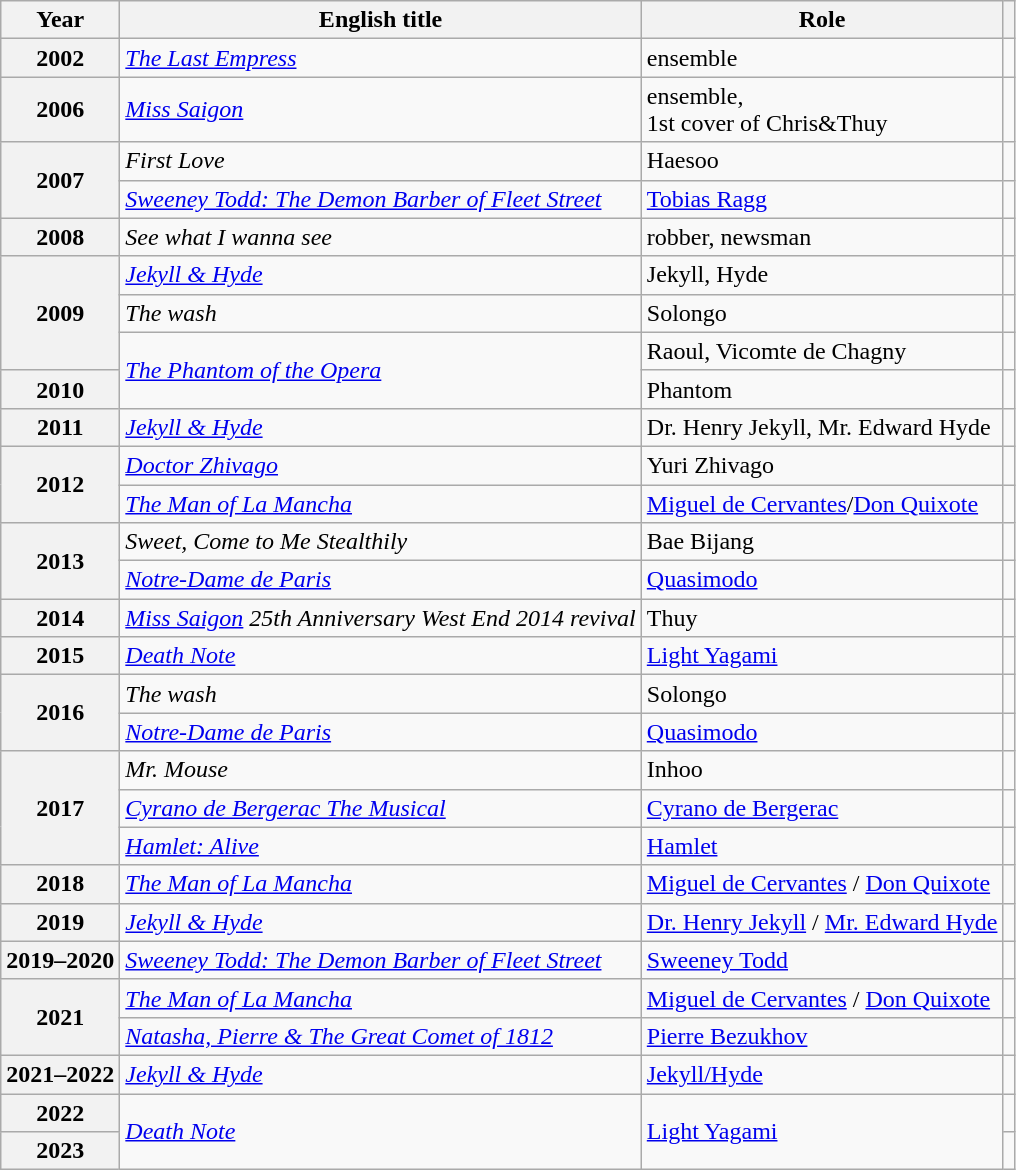<table class="wikitable sortable plainrowheaders">
<tr>
<th scope="col">Year</th>
<th scope="col">English title</th>
<th scope="col">Role</th>
<th scope="col" class="unsortable"></th>
</tr>
<tr>
<th scope="row">2002</th>
<td><em><a href='#'>The Last Empress</a></em></td>
<td>ensemble</td>
<td></td>
</tr>
<tr>
<th scope="row">2006</th>
<td><em><a href='#'>Miss Saigon</a></em></td>
<td>ensemble,<br>1st cover of Chris&Thuy</td>
<td></td>
</tr>
<tr>
<th scope="row" rowspan=2>2007</th>
<td><em>First Love</em></td>
<td>Haesoo</td>
<td></td>
</tr>
<tr>
<td><em><a href='#'>Sweeney Todd: The Demon Barber of Fleet Street</a></em></td>
<td><a href='#'>Tobias Ragg</a></td>
<td></td>
</tr>
<tr>
<th scope="row">2008</th>
<td><em>See what I wanna see</em></td>
<td>robber, newsman</td>
<td></td>
</tr>
<tr>
<th scope="row" rowspan=3>2009</th>
<td><em><a href='#'>Jekyll & Hyde</a></em></td>
<td>Jekyll, Hyde</td>
<td></td>
</tr>
<tr>
<td><em>The wash</em></td>
<td>Solongo</td>
<td></td>
</tr>
<tr>
<td rowspan="2"><em><a href='#'>The Phantom of the Opera</a></em></td>
<td>Raoul, Vicomte de Chagny</td>
<td></td>
</tr>
<tr>
<th scope="row">2010</th>
<td>Phantom</td>
<td></td>
</tr>
<tr>
<th scope="row">2011</th>
<td><em><a href='#'>Jekyll & Hyde</a></em></td>
<td>Dr. Henry Jekyll, Mr. Edward Hyde</td>
<td></td>
</tr>
<tr>
<th scope="row" rowspan=2>2012</th>
<td><em><a href='#'>Doctor Zhivago</a></em></td>
<td>Yuri Zhivago</td>
<td></td>
</tr>
<tr>
<td><em><a href='#'>The Man of La Mancha</a></em></td>
<td><a href='#'>Miguel de Cervantes</a>/<a href='#'>Don Quixote</a></td>
<td></td>
</tr>
<tr>
<th scope="row" rowspan=2>2013</th>
<td><em>Sweet, Come to Me Stealthily</em></td>
<td>Bae Bijang</td>
<td></td>
</tr>
<tr>
<td><em><a href='#'>Notre-Dame de Paris</a></em></td>
<td><a href='#'>Quasimodo</a></td>
<td></td>
</tr>
<tr>
<th scope="row">2014</th>
<td><em><a href='#'>Miss Saigon</a> 25th Anniversary West End 2014 revival</em></td>
<td>Thuy</td>
<td></td>
</tr>
<tr>
<th scope="row">2015</th>
<td><em><a href='#'>Death Note</a></em></td>
<td><a href='#'>Light Yagami</a></td>
<td></td>
</tr>
<tr>
<th scope="row" rowspan=2>2016</th>
<td><em>The wash</em></td>
<td>Solongo</td>
<td></td>
</tr>
<tr>
<td><em><a href='#'>Notre-Dame de Paris</a></em></td>
<td><a href='#'>Quasimodo</a></td>
<td></td>
</tr>
<tr>
<th scope="row" rowspan=3>2017</th>
<td><em>Mr. Mouse</em></td>
<td>Inhoo</td>
<td></td>
</tr>
<tr>
<td><em><a href='#'>Cyrano de Bergerac The Musical</a></em></td>
<td><a href='#'>Cyrano de Bergerac</a></td>
<td></td>
</tr>
<tr>
<td><em><a href='#'>Hamlet: Alive</a></em></td>
<td><a href='#'>Hamlet</a></td>
<td></td>
</tr>
<tr>
<th scope="row">2018</th>
<td><em><a href='#'>The Man of La Mancha</a></em></td>
<td><a href='#'>Miguel de Cervantes</a> / <a href='#'>Don Quixote</a></td>
<td></td>
</tr>
<tr>
<th scope="row">2019</th>
<td><em><a href='#'>Jekyll & Hyde</a></em></td>
<td><a href='#'>Dr. Henry Jekyll</a> / <a href='#'>Mr. Edward Hyde</a></td>
<td></td>
</tr>
<tr>
<th scope="row">2019–2020</th>
<td><em><a href='#'>Sweeney Todd: The Demon Barber of Fleet Street</a></em></td>
<td><a href='#'>Sweeney Todd</a></td>
<td></td>
</tr>
<tr>
<th scope="row" rowspan=2>2021</th>
<td><em><a href='#'>The Man of La Mancha</a></em></td>
<td><a href='#'>Miguel de Cervantes</a> / <a href='#'>Don Quixote</a></td>
<td></td>
</tr>
<tr>
<td><em><a href='#'>Natasha, Pierre & The Great Comet of 1812</a></em></td>
<td><a href='#'>Pierre Bezukhov</a></td>
<td></td>
</tr>
<tr>
<th scope="row">2021–2022</th>
<td><em><a href='#'>Jekyll & Hyde</a></em></td>
<td><a href='#'>Jekyll/Hyde</a></td>
<td></td>
</tr>
<tr>
<th scope="row">2022</th>
<td rowspan=2><em><a href='#'>Death Note</a></em></td>
<td rowspan=2><a href='#'>Light Yagami</a></td>
<td></td>
</tr>
<tr>
<th scope="row">2023</th>
<td></td>
</tr>
</table>
